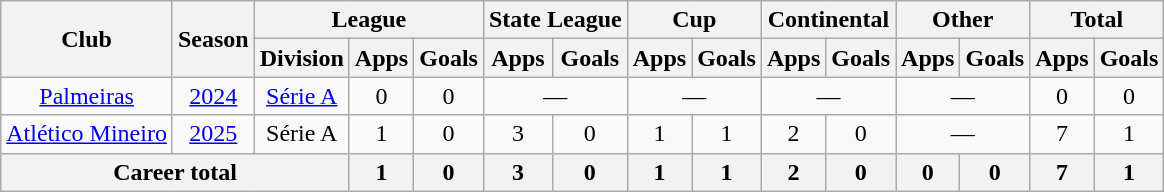<table class="wikitable" style="text-align: center;">
<tr>
<th rowspan="2">Club</th>
<th rowspan="2">Season</th>
<th colspan="3">League</th>
<th colspan="2">State League</th>
<th colspan="2">Cup</th>
<th colspan="2">Continental</th>
<th colspan="2">Other</th>
<th colspan="2">Total</th>
</tr>
<tr>
<th>Division</th>
<th>Apps</th>
<th>Goals</th>
<th>Apps</th>
<th>Goals</th>
<th>Apps</th>
<th>Goals</th>
<th>Apps</th>
<th>Goals</th>
<th>Apps</th>
<th>Goals</th>
<th>Apps</th>
<th>Goals</th>
</tr>
<tr>
<td valign="center"><a href='#'>Palmeiras</a></td>
<td><a href='#'>2024</a></td>
<td><a href='#'>Série A</a></td>
<td>0</td>
<td>0</td>
<td colspan="2">—</td>
<td colspan="2">—</td>
<td colspan="2">—</td>
<td colspan="2">—</td>
<td>0</td>
<td>0</td>
</tr>
<tr>
<td valign="center"><a href='#'>Atlético Mineiro</a></td>
<td><a href='#'>2025</a></td>
<td>Série A</td>
<td>1</td>
<td>0</td>
<td>3</td>
<td>0</td>
<td>1</td>
<td>1</td>
<td>2</td>
<td>0</td>
<td colspan="2">—</td>
<td>7</td>
<td>1</td>
</tr>
<tr>
<th colspan="3"><strong>Career total</strong></th>
<th>1</th>
<th>0</th>
<th>3</th>
<th>0</th>
<th>1</th>
<th>1</th>
<th>2</th>
<th>0</th>
<th>0</th>
<th>0</th>
<th>7</th>
<th>1</th>
</tr>
</table>
